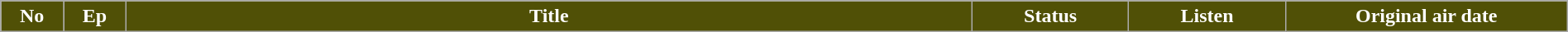<table class="wikitable plainrowheaders" style="width:100%; background:#FFFFFF">
<tr style="color:#FFFFFF">
<th style="background:#505006; width:4%">No</th>
<th style="background:#505006; width:4%">Ep</th>
<th style="background:#505006">Title</th>
<th style="background:#505006; width:10%">Status</th>
<th style="background:#505006; width:10%">Listen</th>
<th style="background:#505006; width:18%">Original air date<br>























</th>
</tr>
</table>
